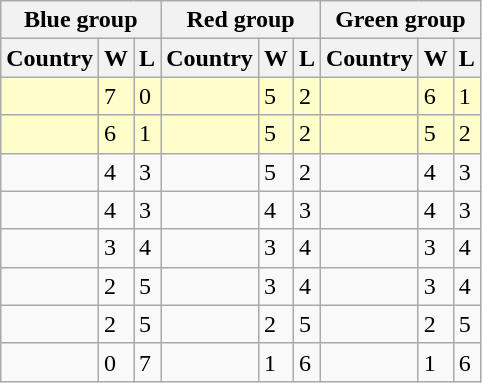<table class="wikitable">
<tr>
<th colspan=3>Blue group</th>
<th colspan=3>Red group</th>
<th colspan=3>Green group</th>
</tr>
<tr>
<th>Country</th>
<th>W</th>
<th>L</th>
<th>Country</th>
<th>W</th>
<th>L</th>
<th>Country</th>
<th>W</th>
<th>L</th>
</tr>
<tr bgcolor="#ffffcc">
<td></td>
<td>7</td>
<td>0</td>
<td></td>
<td>5</td>
<td>2</td>
<td></td>
<td>6</td>
<td>1</td>
</tr>
<tr bgcolor="#ffffcc">
<td></td>
<td>6</td>
<td>1</td>
<td></td>
<td>5</td>
<td>2</td>
<td></td>
<td>5</td>
<td>2</td>
</tr>
<tr>
<td></td>
<td>4</td>
<td>3</td>
<td></td>
<td>5</td>
<td>2</td>
<td></td>
<td>4</td>
<td>3</td>
</tr>
<tr>
<td></td>
<td>4</td>
<td>3</td>
<td></td>
<td>4</td>
<td>3</td>
<td></td>
<td>4</td>
<td>3</td>
</tr>
<tr>
<td></td>
<td>3</td>
<td>4</td>
<td></td>
<td>3</td>
<td>4</td>
<td></td>
<td>3</td>
<td>4</td>
</tr>
<tr>
<td></td>
<td>2</td>
<td>5</td>
<td></td>
<td>3</td>
<td>4</td>
<td></td>
<td>3</td>
<td>4</td>
</tr>
<tr>
<td></td>
<td>2</td>
<td>5</td>
<td></td>
<td>2</td>
<td>5</td>
<td></td>
<td>2</td>
<td>5</td>
</tr>
<tr>
<td></td>
<td>0</td>
<td>7</td>
<td></td>
<td>1</td>
<td>6</td>
<td></td>
<td>1</td>
<td>6</td>
</tr>
</table>
